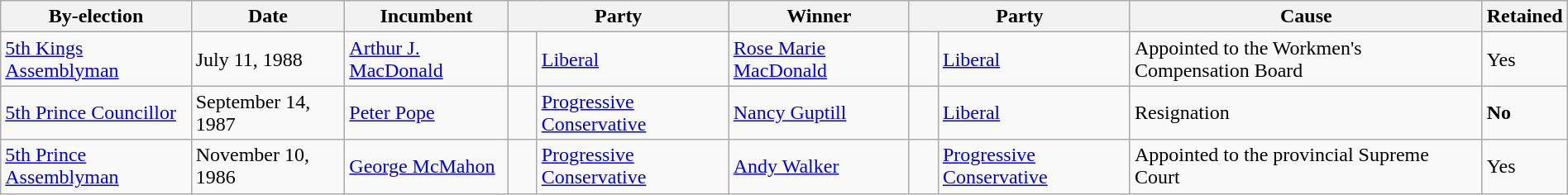<table class=wikitable style="width:100%">
<tr>
<th>By-election</th>
<th>Date</th>
<th>Incumbent</th>
<th colspan=2>Party</th>
<th>Winner</th>
<th colspan=2>Party</th>
<th>Cause</th>
<th>Retained</th>
</tr>
<tr>
<td><a href='#'>5th Kings Assemblyman</a></td>
<td>July 11, 1988</td>
<td><a href='#'>Arthur J. MacDonald</a></td>
<td>    </td>
<td><a href='#'>Liberal</a></td>
<td><a href='#'>Rose Marie MacDonald</a></td>
<td>    </td>
<td><a href='#'>Liberal</a></td>
<td>Appointed to the Workmen's Compensation Board</td>
<td>Yes</td>
</tr>
<tr>
<td><a href='#'>5th Prince Councillor</a></td>
<td>September 14, 1987</td>
<td><a href='#'>Peter Pope</a></td>
<td>    </td>
<td><a href='#'>Progressive Conservative</a></td>
<td><a href='#'>Nancy Guptill</a></td>
<td>    </td>
<td><a href='#'>Liberal</a></td>
<td>Resignation</td>
<td><strong>No</strong></td>
</tr>
<tr>
<td><a href='#'>5th Prince Assemblyman</a></td>
<td>November 10, 1986</td>
<td><a href='#'>George McMahon</a></td>
<td>    </td>
<td><a href='#'>Progressive Conservative</a></td>
<td><a href='#'>Andy Walker</a></td>
<td>    </td>
<td><a href='#'>Progressive Conservative</a></td>
<td>Appointed to the provincial Supreme Court</td>
<td>Yes</td>
</tr>
</table>
